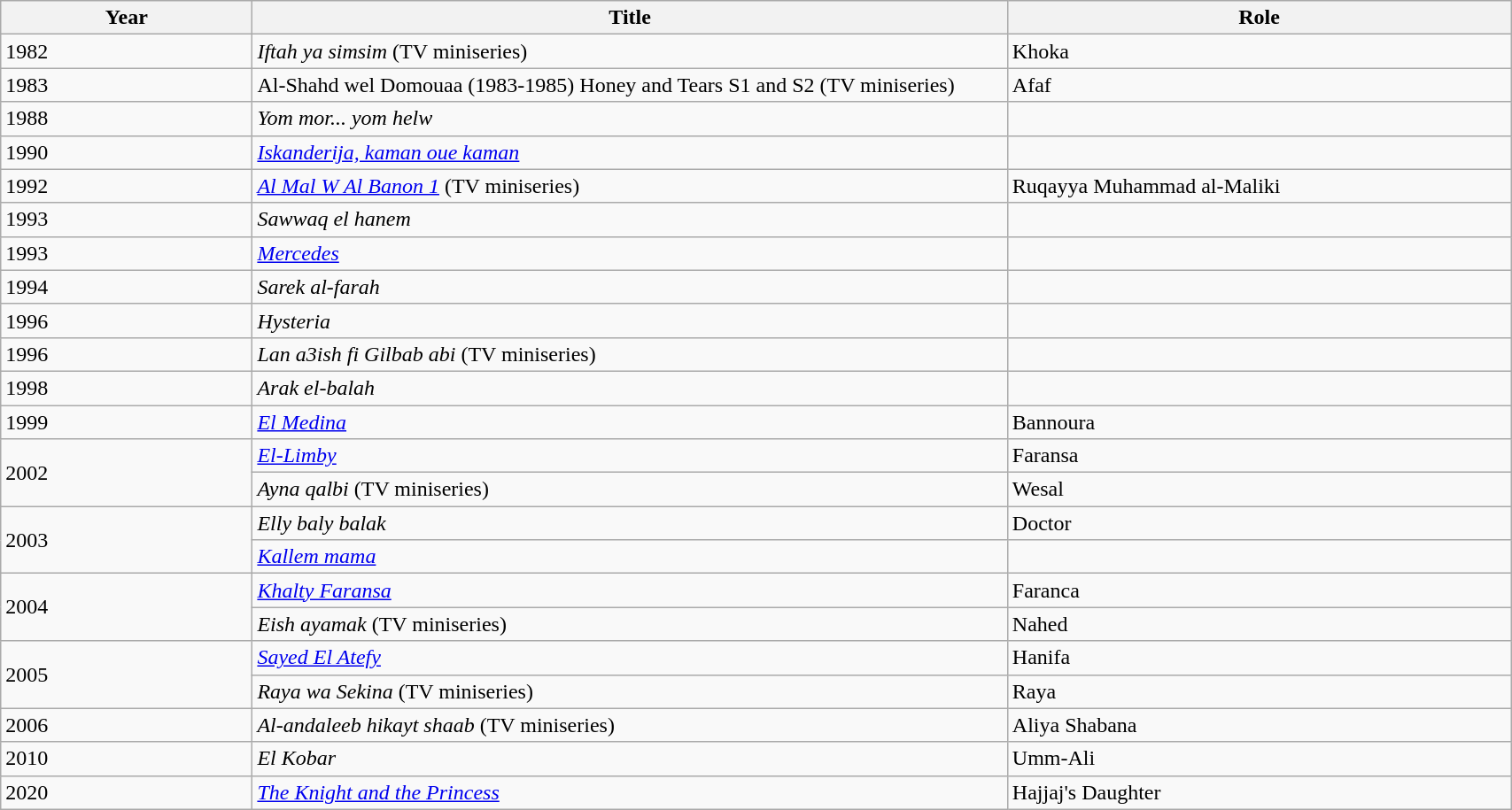<table class="wikitable" style="width:90%">
<tr>
<th width="10%">Year</th>
<th width="30%">Title</th>
<th width="20%">Role</th>
</tr>
<tr>
<td>1982</td>
<td><em>Iftah ya simsim</em> (TV miniseries)</td>
<td>Khoka</td>
</tr>
<tr>
<td>1983</td>
<td>Al-Shahd wel Domouaa (1983-1985) Honey and Tears S1 and S2 (TV miniseries)</td>
<td>Afaf</td>
</tr>
<tr>
<td>1988</td>
<td><em>Yom mor... yom helw</em></td>
<td></td>
</tr>
<tr>
<td>1990</td>
<td><em><a href='#'>Iskanderija, kaman oue kaman</a></em></td>
<td></td>
</tr>
<tr>
<td>1992</td>
<td><em><a href='#'>Al Mal W Al Banon 1</a></em> (TV miniseries)</td>
<td>Ruqayya Muhammad al-Maliki</td>
</tr>
<tr>
<td>1993</td>
<td><em>Sawwaq el hanem</em></td>
<td></td>
</tr>
<tr>
<td>1993</td>
<td><em><a href='#'>Mercedes</a></em></td>
<td></td>
</tr>
<tr>
<td>1994</td>
<td><em>Sarek al-farah</em></td>
<td></td>
</tr>
<tr>
<td>1996</td>
<td><em>Hysteria</em></td>
</tr>
<tr>
<td>1996</td>
<td><em>Lan a3ish fi Gilbab abi</em> (TV miniseries)</td>
<td></td>
</tr>
<tr>
<td>1998</td>
<td><em>Arak el-balah</em></td>
<td></td>
</tr>
<tr>
<td>1999</td>
<td><em><a href='#'>El Medina</a></em></td>
<td>Bannoura</td>
</tr>
<tr>
<td rowspan=2>2002</td>
<td><em><a href='#'>El-Limby</a></em></td>
<td>Faransa</td>
</tr>
<tr>
<td><em>Ayna qalbi</em> (TV miniseries)</td>
<td>Wesal</td>
</tr>
<tr>
<td rowspan=2>2003</td>
<td><em>Elly baly balak</em></td>
<td>Doctor</td>
</tr>
<tr>
<td><em><a href='#'>Kallem mama</a></em></td>
<td></td>
</tr>
<tr>
<td rowspan=2>2004</td>
<td><em><a href='#'>Khalty Faransa</a></em></td>
<td>Faranca</td>
</tr>
<tr>
<td><em>Eish ayamak</em> (TV miniseries)</td>
<td>Nahed</td>
</tr>
<tr>
<td rowspan=2>2005</td>
<td><em><a href='#'>Sayed El Atefy</a></em></td>
<td>Hanifa</td>
</tr>
<tr>
<td><em>Raya wa Sekina</em> (TV miniseries)</td>
<td>Raya</td>
</tr>
<tr>
<td>2006</td>
<td><em>Al-andaleeb hikayt shaab</em> (TV miniseries)</td>
<td>Aliya Shabana</td>
</tr>
<tr>
<td>2010</td>
<td><em>El Kobar</em></td>
<td>Umm-Ali</td>
</tr>
<tr>
<td>2020</td>
<td><em><a href='#'>The Knight and the Princess</a></em></td>
<td>Hajjaj's Daughter</td>
</tr>
</table>
